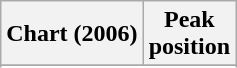<table class="wikitable sortable plainrowheaders" style="text-align:center">
<tr>
<th scope="col">Chart (2006)</th>
<th scope="col">Peak<br> position</th>
</tr>
<tr>
</tr>
<tr>
</tr>
<tr>
</tr>
</table>
